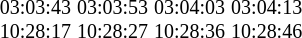<table align="center">
<tr>
<td></td>
<td></td>
<td></td>
<td></td>
</tr>
<tr align="center" style="font-size:smaller;">
<td>03:03:43<br>10:28:17</td>
<td>03:03:53<br>10:28:27</td>
<td>03:04:03<br>10:28:36</td>
<td>03:04:13<br>10:28:46</td>
</tr>
</table>
